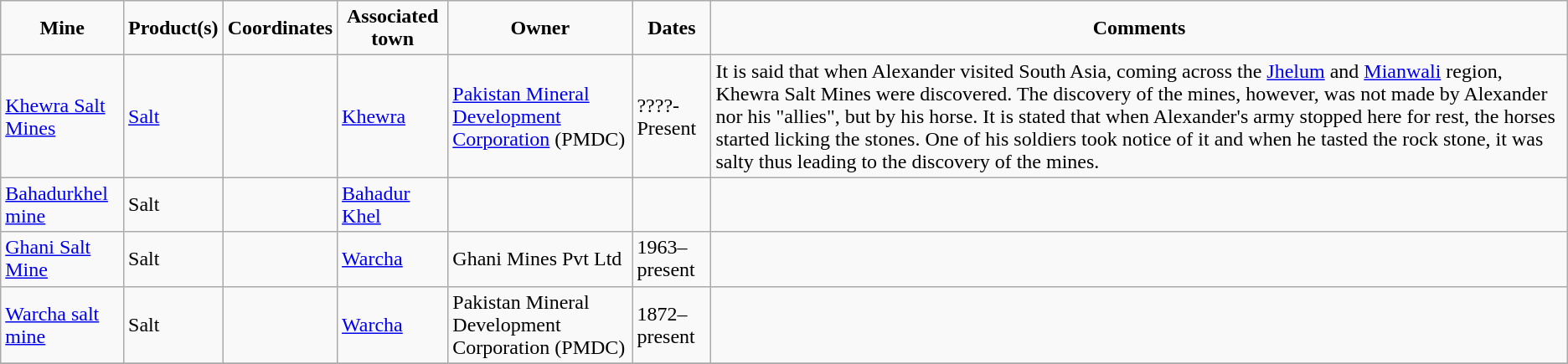<table class="sortable wikitable">
<tr align="center">
<td><strong>Mine</strong></td>
<td><strong>Product(s)</strong></td>
<td><strong>Coordinates</strong></td>
<td><strong>Associated town</strong></td>
<td><strong>Owner</strong></td>
<td><strong>Dates</strong></td>
<td><strong>Comments</strong></td>
</tr>
<tr>
<td><a href='#'>Khewra Salt Mines</a></td>
<td><a href='#'>Salt</a></td>
<td></td>
<td><a href='#'>Khewra</a></td>
<td><a href='#'>Pakistan Mineral Development Corporation</a> (PMDC)</td>
<td>????-Present</td>
<td>It is said that when Alexander visited South Asia, coming across the <a href='#'>Jhelum</a> and <a href='#'>Mianwali</a> region, Khewra Salt Mines were discovered. The discovery of the mines, however, was not made by Alexander nor his "allies", but by his horse. It is stated that when Alexander's army stopped here for rest, the horses started licking the stones. One of his soldiers took notice of it and when he tasted the rock stone, it was salty thus leading to the discovery of the mines.</td>
</tr>
<tr>
<td><a href='#'>Bahadurkhel mine</a></td>
<td>Salt</td>
<td></td>
<td><a href='#'>Bahadur Khel</a></td>
<td></td>
<td></td>
<td></td>
</tr>
<tr>
<td><a href='#'>Ghani Salt Mine</a></td>
<td>Salt</td>
<td></td>
<td><a href='#'>Warcha</a></td>
<td>Ghani Mines Pvt Ltd</td>
<td>1963–present</td>
<td></td>
</tr>
<tr>
<td><a href='#'>Warcha salt mine</a></td>
<td>Salt</td>
<td></td>
<td><a href='#'>Warcha</a></td>
<td>Pakistan Mineral Development Corporation (PMDC)</td>
<td>1872–present</td>
<td></td>
</tr>
<tr>
</tr>
</table>
